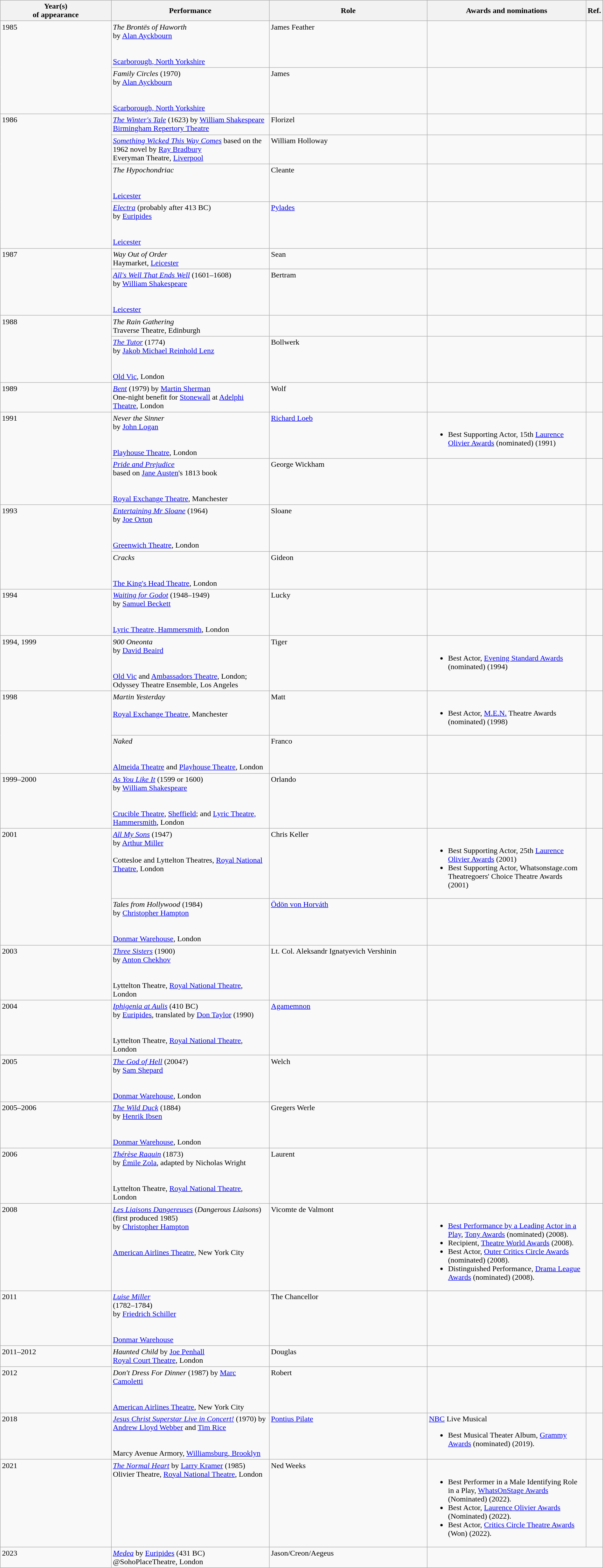<table class="wikitable" style="width:100%;">
<tr>
<th width=19%>Year(s)<br>of appearance</th>
<th width=27%>Performance</th>
<th width=27%>Role</th>
<th width=27%>Awards and nominations</th>
<th>Ref.</th>
</tr>
<tr valign=top>
<td rowspan=2>1985</td>
<td><em>The Brontës of Haworth</em><br>by <a href='#'>Alan Ayckbourn</a><br><br><br><a href='#'>Scarborough, North Yorkshire</a></td>
<td>James Feather</td>
<td></td>
<td></td>
</tr>
<tr valign=top>
<td><em>Family Circles</em> (1970)<br>by <a href='#'>Alan Ayckbourn</a><br><br><br><a href='#'>Scarborough, North Yorkshire</a></td>
<td>James</td>
<td></td>
<td></td>
</tr>
<tr valign=top>
<td rowspan=4>1986</td>
<td><em><a href='#'>The Winter's Tale</a></em> (1623) by <a href='#'>William Shakespeare</a><br><a href='#'>Birmingham Repertory Theatre</a></td>
<td>Florizel</td>
<td></td>
<td></td>
</tr>
<tr valign=top>
<td><em><a href='#'>Something Wicked This Way Comes</a></em> based on the 1962 novel by <a href='#'>Ray Bradbury</a><br>Everyman Theatre, <a href='#'>Liverpool</a></td>
<td>William Holloway</td>
<td></td>
<td></td>
</tr>
<tr valign=top>
<td><em>The Hypochondriac</em><br><br><br><a href='#'>Leicester</a></td>
<td>Cleante</td>
<td></td>
<td></td>
</tr>
<tr valign=top>
<td><em><a href='#'>Electra</a></em> (probably after 413 BC)<br>by <a href='#'>Euripides</a><br><br><br><a href='#'>Leicester</a></td>
<td><a href='#'>Pylades</a></td>
<td></td>
<td></td>
</tr>
<tr valign=top>
<td rowspan=2>1987</td>
<td><em>Way Out of Order</em><br>Haymarket, <a href='#'>Leicester</a></td>
<td>Sean</td>
<td></td>
<td></td>
</tr>
<tr valign=top>
<td><em><a href='#'>All's Well That Ends Well</a></em> (1601–1608)<br>by <a href='#'>William Shakespeare</a><br><br><br><a href='#'>Leicester</a></td>
<td>Bertram</td>
<td></td>
<td></td>
</tr>
<tr valign=top>
<td rowspan=2>1988</td>
<td><em>The Rain Gathering</em><br>Traverse Theatre, Edinburgh</td>
<td></td>
<td></td>
<td></td>
</tr>
<tr valign=top>
<td><em><a href='#'>The Tutor</a></em> (1774)<br>by <a href='#'>Jakob Michael Reinhold Lenz</a><br><br><br><a href='#'>Old Vic</a>, London</td>
<td>Bollwerk</td>
<td></td>
<td></td>
</tr>
<tr valign=top>
<td>1989</td>
<td><em><a href='#'>Bent</a></em> (1979) by <a href='#'>Martin Sherman</a><br>One-night benefit for <a href='#'>Stonewall</a> at <a href='#'>Adelphi Theatre</a>, London</td>
<td>Wolf</td>
<td></td>
<td></td>
</tr>
<tr valign=top>
<td rowspan=2>1991</td>
<td><em>Never the Sinner</em><br>by <a href='#'>John Logan</a><br><br><br><a href='#'>Playhouse Theatre</a>, London</td>
<td><a href='#'>Richard Loeb</a></td>
<td><br><ul><li>Best Supporting Actor, 15th <a href='#'>Laurence Olivier Awards</a> (nominated) (1991)</li></ul></td>
<td></td>
</tr>
<tr valign=top>
<td><em><a href='#'>Pride and Prejudice</a></em><br>based on <a href='#'>Jane Austen</a>'s 1813 book<br><br><br><a href='#'>Royal Exchange Theatre</a>, Manchester</td>
<td>George Wickham</td>
<td></td>
<td></td>
</tr>
<tr valign=top>
<td rowspan=2>1993</td>
<td><em><a href='#'>Entertaining Mr Sloane</a></em> (1964)<br>by <a href='#'>Joe Orton</a><br><br><br><a href='#'>Greenwich Theatre</a>, London</td>
<td>Sloane</td>
<td></td>
<td></td>
</tr>
<tr valign=top>
<td><em>Cracks</em><br><br><br><a href='#'>The King's Head Theatre</a>, London</td>
<td>Gideon</td>
<td></td>
<td></td>
</tr>
<tr valign=top>
<td>1994</td>
<td><em><a href='#'>Waiting for Godot</a></em> (1948–1949)<br>by <a href='#'>Samuel Beckett</a><br><br><br><a href='#'>Lyric Theatre, Hammersmith</a>, London</td>
<td>Lucky</td>
<td></td>
<td></td>
</tr>
<tr valign=top>
<td>1994, 1999</td>
<td><em>900 Oneonta</em><br>by <a href='#'>David Beaird</a><br><br><br><a href='#'>Old Vic</a> and <a href='#'>Ambassadors Theatre</a>, London; Odyssey Theatre Ensemble, Los Angeles</td>
<td>Tiger</td>
<td><br><ul><li>Best Actor, <a href='#'>Evening Standard Awards</a> (nominated) (1994)</li></ul></td>
<td></td>
</tr>
<tr valign=top>
<td rowspan=2>1998</td>
<td><em>Martin Yesterday</em><br><br><a href='#'>Royal Exchange Theatre</a>, Manchester</td>
<td>Matt</td>
<td><br><ul><li>Best Actor, <a href='#'>M.E.N.</a> Theatre Awards (nominated) (1998)</li></ul></td>
<td></td>
</tr>
<tr valign=top>
<td><em>Naked</em><br><br><br><a href='#'>Almeida Theatre</a> and <a href='#'>Playhouse Theatre</a>, London</td>
<td>Franco</td>
<td></td>
<td></td>
</tr>
<tr valign=top>
<td>1999–2000</td>
<td><em><a href='#'>As You Like It</a></em> (1599 or 1600)<br>by <a href='#'>William Shakespeare</a><br><br><br><a href='#'>Crucible Theatre</a>, <a href='#'>Sheffield</a>; and <a href='#'>Lyric Theatre, Hammersmith</a>, London</td>
<td>Orlando</td>
<td></td>
<td></td>
</tr>
<tr valign=top>
<td rowspan=2>2001</td>
<td><em><a href='#'>All My Sons</a></em> (1947)<br>by <a href='#'>Arthur Miller</a><br><br>Cottesloe and Lyttelton Theatres, <a href='#'>Royal National Theatre</a>, London</td>
<td>Chris Keller</td>
<td><br><ul><li>Best Supporting Actor, 25th <a href='#'>Laurence Olivier Awards</a> (2001)</li><li>Best Supporting Actor, Whatsonstage.com Theatregoers' Choice Theatre Awards (2001)</li></ul></td>
<td></td>
</tr>
<tr valign=top>
<td><em>Tales from Hollywood</em> (1984)<br>by <a href='#'>Christopher Hampton</a><br><br><br><a href='#'>Donmar Warehouse</a>, London</td>
<td><a href='#'>Ödön von Horváth</a></td>
<td></td>
<td></td>
</tr>
<tr valign=top>
<td>2003</td>
<td><em><a href='#'>Three Sisters</a></em> (1900)<br>by <a href='#'>Anton Chekhov</a><br><br><br>Lyttelton Theatre, <a href='#'>Royal National Theatre</a>, London</td>
<td>Lt. Col. Aleksandr Ignatyevich Vershinin</td>
<td></td>
<td></td>
</tr>
<tr valign=top>
<td>2004</td>
<td><em><a href='#'>Iphigenia at Aulis</a></em> (410 BC)<br>by <a href='#'>Euripides</a>, translated by <a href='#'>Don Taylor</a> (1990)<br><br><br>Lyttelton Theatre, <a href='#'>Royal National Theatre</a>, London</td>
<td><a href='#'>Agamemnon</a></td>
<td></td>
<td></td>
</tr>
<tr valign=top>
<td>2005</td>
<td><em><a href='#'>The God of Hell</a></em> (2004?)<br>by <a href='#'>Sam Shepard</a><br><br><br><a href='#'>Donmar Warehouse</a>, London</td>
<td>Welch</td>
<td></td>
<td></td>
</tr>
<tr valign=top>
<td>2005–2006</td>
<td><em><a href='#'>The Wild Duck</a></em> (1884)<br>by <a href='#'>Henrik Ibsen</a><br><br><br><a href='#'>Donmar Warehouse</a>, London</td>
<td>Gregers Werle</td>
<td></td>
<td></td>
</tr>
<tr valign=top>
<td>2006</td>
<td><em><a href='#'>Thérèse Raquin</a></em> (1873)<br>by <a href='#'>Émile Zola</a>, adapted by Nicholas Wright<br><br><br>Lyttelton Theatre, <a href='#'>Royal National Theatre</a>, London</td>
<td>Laurent</td>
<td></td>
<td></td>
</tr>
<tr valign=top>
<td>2008</td>
<td><em><a href='#'>Les Liaisons Dangereuses</a></em> (<em>Dangerous Liaisons</em>) (first produced 1985)<br>by <a href='#'>Christopher Hampton</a><br><br><br><a href='#'>American Airlines Theatre</a>, New York City</td>
<td>Vicomte de Valmont</td>
<td><br><ul><li><a href='#'>Best Performance by a Leading Actor in a Play</a>, <a href='#'>Tony Awards</a> (nominated) (2008).</li><li>Recipient, <a href='#'>Theatre World Awards</a> (2008).</li><li>Best Actor, <a href='#'>Outer Critics Circle Awards</a> (nominated) (2008).</li><li>Distinguished Performance, <a href='#'>Drama League Awards</a> (nominated) (2008).</li></ul></td>
<td></td>
</tr>
<tr valign=top>
<td>2011</td>
<td><em><a href='#'>Luise Miller</a></em><br>(1782–1784)<br> by <a href='#'>Friedrich Schiller</a><br><br><br><a href='#'>Donmar Warehouse</a></td>
<td>The Chancellor</td>
<td></td>
<td></td>
</tr>
<tr valign=top>
<td>2011–2012</td>
<td><em>Haunted Child</em> by <a href='#'>Joe Penhall</a><br><a href='#'>Royal Court Theatre</a>, London</td>
<td>Douglas</td>
<td></td>
<td></td>
</tr>
<tr valign=top>
<td>2012</td>
<td><em>Don't Dress For Dinner</em> (1987) by <a href='#'>Marc Camoletti</a><br><br><br><a href='#'>American Airlines Theatre</a>, New York City</td>
<td>Robert</td>
<td></td>
<td></td>
</tr>
<tr valign=top>
<td>2018</td>
<td><em><a href='#'>Jesus Christ Superstar Live in Concert!</a></em> (1970) by <a href='#'>Andrew Lloyd Webber</a> and <a href='#'>Tim Rice</a> <br><br><br>Marcy Avenue Armory, <a href='#'>Williamsburg, Brooklyn</a></td>
<td><a href='#'>Pontius Pilate</a></td>
<td><a href='#'>NBC</a> Live Musical<br><ul><li>Best Musical Theater Album, <a href='#'>Grammy Awards</a> (nominated) (2019).</li></ul></td>
<td></td>
</tr>
<tr valign=top>
<td>2021</td>
<td><em><a href='#'>The Normal Heart</a></em>  by <a href='#'>Larry Kramer</a> (1985)<br>Olivier Theatre, <a href='#'>Royal National Theatre</a>, London</td>
<td>Ned Weeks</td>
<td><br><ul><li>Best Performer in a Male Identifying Role in a Play, <a href='#'>WhatsOnStage Awards</a> (Nominated) (2022).</li><li>Best Actor, <a href='#'>Laurence Olivier Awards</a> (Nominated) (2022).</li><li>Best Actor, <a href='#'>Critics Circle Theatre Awards</a> (Won) (2022).</li></ul></td>
<td></td>
</tr>
<tr valign=top>
<td>2023</td>
<td><em><a href='#'>Medea</a></em>  by <a href='#'>Euripides</a> (431 BC)<br>@SohoPlaceTheatre, London</td>
<td>Jason/Creon/Aegeus</td>
</tr>
</table>
